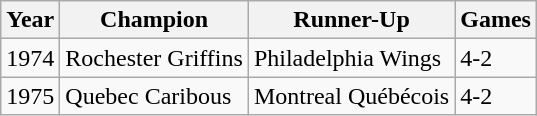<table class="wikitable" border="1">
<tr>
<th>Year</th>
<th>Champion</th>
<th>Runner-Up</th>
<th>Games</th>
</tr>
<tr>
<td>1974</td>
<td>Rochester Griffins</td>
<td>Philadelphia Wings</td>
<td>4-2</td>
</tr>
<tr>
<td>1975</td>
<td>Quebec Caribous</td>
<td>Montreal Québécois</td>
<td>4-2</td>
</tr>
</table>
